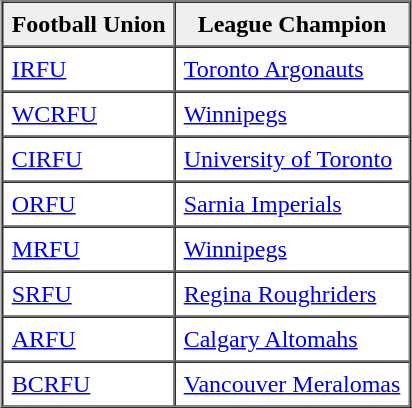<table border="1" cellpadding="5" cellspacing="0" align="center">
<tr>
<th scope="col" style="background:#efefef;">Football Union</th>
<th scope="col" style="background:#efefef;">League Champion</th>
</tr>
<tr>
<td><a href='#'>IRFU</a></td>
<td><a href='#'>Toronto Argonauts</a></td>
</tr>
<tr>
<td><a href='#'>WCRFU</a></td>
<td><a href='#'>Winnipegs</a></td>
</tr>
<tr>
<td><a href='#'>CIRFU</a></td>
<td><a href='#'>University of Toronto</a></td>
</tr>
<tr>
<td><a href='#'>ORFU</a></td>
<td><a href='#'>Sarnia Imperials</a></td>
</tr>
<tr>
<td><a href='#'>MRFU</a></td>
<td><a href='#'>Winnipegs</a></td>
</tr>
<tr>
<td><a href='#'>SRFU</a></td>
<td><a href='#'>Regina Roughriders</a></td>
</tr>
<tr>
<td><a href='#'>ARFU</a></td>
<td><a href='#'>Calgary Altomahs</a></td>
</tr>
<tr>
<td><a href='#'>BCRFU</a></td>
<td><a href='#'>Vancouver Meralomas</a></td>
</tr>
</table>
